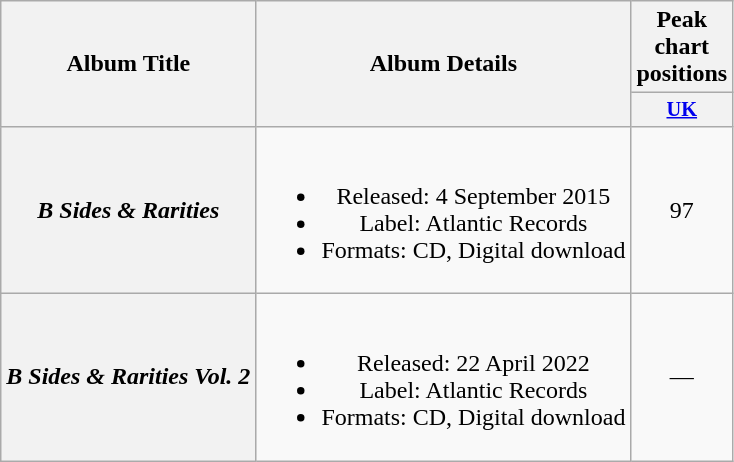<table class="wikitable plainrowheaders" style="text-align:center;">
<tr>
<th scope="col" rowspan="2">Album Title</th>
<th scope="col" rowspan="2">Album Details</th>
<th scope="col">Peak chart positions</th>
</tr>
<tr>
<th scope="col" style="width:4em;font-size:85%"><a href='#'>UK</a><br></th>
</tr>
<tr>
<th scope="row"><em>B Sides & Rarities</em></th>
<td><br><ul><li>Released: 4 September 2015</li><li>Label: Atlantic Records</li><li>Formats: CD, Digital download</li></ul></td>
<td>97</td>
</tr>
<tr>
<th scope="row"><em>B Sides & Rarities Vol. 2</em></th>
<td><br><ul><li>Released: 22 April 2022</li><li>Label: Atlantic Records</li><li>Formats: CD, Digital download</li></ul></td>
<td>—</td>
</tr>
</table>
